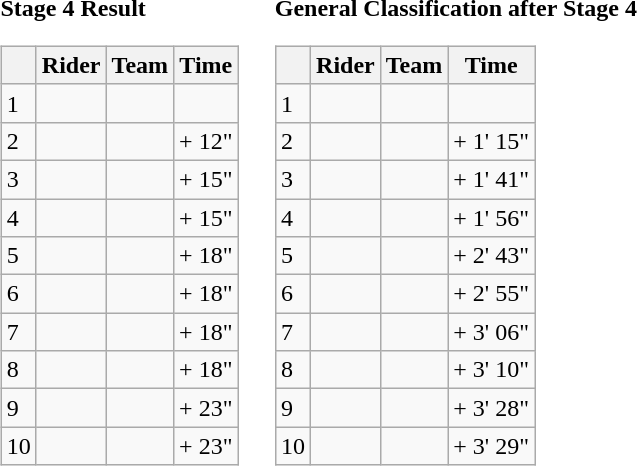<table>
<tr>
<td><strong>Stage 4 Result</strong><br><table class="wikitable">
<tr>
<th></th>
<th>Rider</th>
<th>Team</th>
<th>Time</th>
</tr>
<tr>
<td>1</td>
<td></td>
<td></td>
<td align="right"></td>
</tr>
<tr>
<td>2</td>
<td></td>
<td></td>
<td align="right">+ 12"</td>
</tr>
<tr>
<td>3</td>
<td> </td>
<td></td>
<td align="right">+ 15"</td>
</tr>
<tr>
<td>4</td>
<td></td>
<td></td>
<td align="right">+ 15"</td>
</tr>
<tr>
<td>5</td>
<td></td>
<td></td>
<td align="right">+ 18"</td>
</tr>
<tr>
<td>6</td>
<td></td>
<td></td>
<td align="right">+ 18"</td>
</tr>
<tr>
<td>7</td>
<td></td>
<td></td>
<td align="right">+ 18"</td>
</tr>
<tr>
<td>8</td>
<td></td>
<td></td>
<td align="right">+ 18"</td>
</tr>
<tr>
<td>9</td>
<td></td>
<td></td>
<td align="right">+ 23"</td>
</tr>
<tr>
<td>10</td>
<td></td>
<td></td>
<td align="right">+ 23"</td>
</tr>
</table>
</td>
<td></td>
<td><strong>General Classification after Stage 4</strong><br><table class="wikitable">
<tr>
<th></th>
<th>Rider</th>
<th>Team</th>
<th>Time</th>
</tr>
<tr>
<td>1</td>
<td> </td>
<td></td>
<td align="right"></td>
</tr>
<tr>
<td>2</td>
<td></td>
<td></td>
<td align="right">+ 1' 15"</td>
</tr>
<tr>
<td>3</td>
<td></td>
<td></td>
<td align="right">+ 1' 41"</td>
</tr>
<tr>
<td>4</td>
<td></td>
<td></td>
<td align="right">+ 1' 56"</td>
</tr>
<tr>
<td>5</td>
<td></td>
<td></td>
<td align="right">+ 2' 43"</td>
</tr>
<tr>
<td>6</td>
<td></td>
<td></td>
<td align="right">+ 2' 55"</td>
</tr>
<tr>
<td>7</td>
<td></td>
<td></td>
<td align="right">+ 3' 06"</td>
</tr>
<tr>
<td>8</td>
<td></td>
<td></td>
<td align="right">+ 3' 10"</td>
</tr>
<tr>
<td>9</td>
<td></td>
<td></td>
<td align="right">+ 3' 28"</td>
</tr>
<tr>
<td>10</td>
<td></td>
<td></td>
<td align="right">+ 3' 29"</td>
</tr>
</table>
</td>
</tr>
</table>
